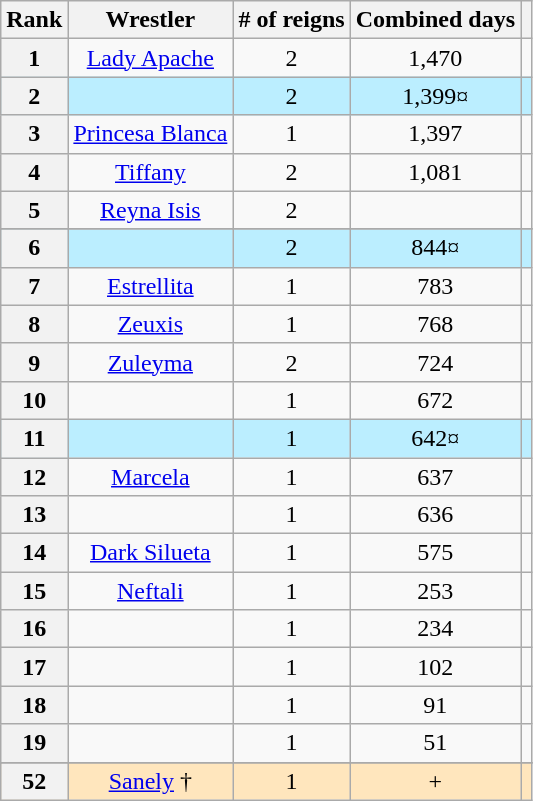<table class="wikitable sortable" style="text-align: center">
<tr>
<th data-sort-type="number" scope="col">Rank</th>
<th scope="col">Wrestler</th>
<th data-sort-type="number" scope="col"># of reigns</th>
<th data-sort-type="number" scope="col">Combined days</th>
<th class="unsortable" scope="col"></th>
</tr>
<tr>
<th scope="row">1</th>
<td><a href='#'>Lady Apache</a></td>
<td>2</td>
<td>1,470</td>
<td></td>
</tr>
<tr style="background-color:#bbeeff">
<th scope="row">2</th>
<td></td>
<td>2</td>
<td>1,399¤</td>
<td></td>
</tr>
<tr>
<th scope="row">3</th>
<td><a href='#'>Princesa Blanca</a></td>
<td>1</td>
<td>1,397</td>
<td></td>
</tr>
<tr>
<th scope="row">4</th>
<td><a href='#'>Tiffany</a></td>
<td>2</td>
<td>1,081</td>
<td></td>
</tr>
<tr>
<th scope="row">5</th>
<td><a href='#'>Reyna Isis</a></td>
<td>2</td>
<td></td>
<td></td>
</tr>
<tr>
</tr>
<tr style="background-color:#bbeeff">
<th scope="row">6</th>
<td></td>
<td>2</td>
<td>844¤</td>
<td></td>
</tr>
<tr>
<th scope="row">7</th>
<td><a href='#'>Estrellita</a></td>
<td>1</td>
<td>783</td>
<td></td>
</tr>
<tr>
<th scope="row">8</th>
<td><a href='#'>Zeuxis</a></td>
<td>1</td>
<td>768</td>
<td></td>
</tr>
<tr>
<th scope="row">9</th>
<td><a href='#'>Zuleyma</a></td>
<td>2</td>
<td>724</td>
<td></td>
</tr>
<tr>
<th scope="row">10</th>
<td></td>
<td>1</td>
<td>672</td>
<td></td>
</tr>
<tr style="background-color:#bbeeff">
<th scope="row">11</th>
<td></td>
<td>1</td>
<td>642¤</td>
<td></td>
</tr>
<tr>
<th scope="row">12</th>
<td><a href='#'>Marcela</a></td>
<td>1</td>
<td>637</td>
<td></td>
</tr>
<tr>
<th scope="row">13</th>
<td></td>
<td>1</td>
<td>636</td>
<td></td>
</tr>
<tr>
<th scope="row">14</th>
<td><a href='#'>Dark Silueta</a></td>
<td>1</td>
<td>575</td>
<td></td>
</tr>
<tr>
<th scope="row">15</th>
<td><a href='#'>Neftali</a></td>
<td>1</td>
<td>253</td>
<td></td>
</tr>
<tr>
<th scope="row">16</th>
<td></td>
<td>1</td>
<td>234</td>
<td></td>
</tr>
<tr>
<th scope="row">17</th>
<td></td>
<td>1</td>
<td>102</td>
<td></td>
</tr>
<tr>
<th scope="row">18</th>
<td></td>
<td>1</td>
<td>91</td>
<td></td>
</tr>
<tr>
<th scope="row">19</th>
<td></td>
<td>1</td>
<td>51</td>
<td></td>
</tr>
<tr style="background: #ffe6bd;">
</tr>
<tr>
</tr>
<tr style="background: #ffe6bd;">
<th scope="row">52</th>
<td><a href='#'>Sanely</a> †</td>
<td>1</td>
<td>+</td>
<td></td>
</tr>
</table>
